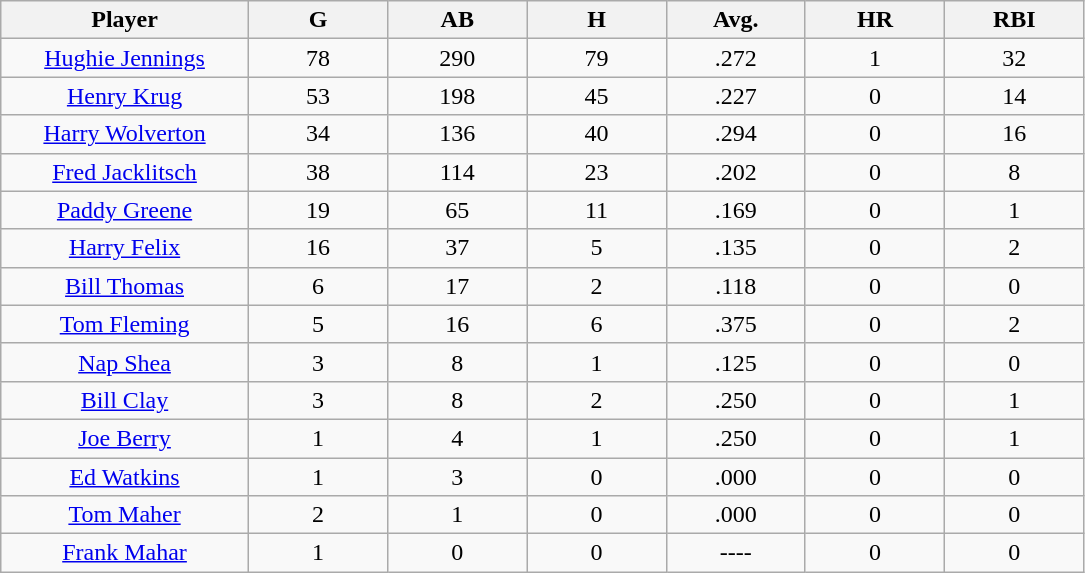<table class="wikitable sortable">
<tr>
<th bgcolor="#DDDDFF" width="16%">Player</th>
<th bgcolor="#DDDDFF" width="9%">G</th>
<th bgcolor="#DDDDFF" width="9%">AB</th>
<th bgcolor="#DDDDFF" width="9%">H</th>
<th bgcolor="#DDDDFF" width="9%">Avg.</th>
<th bgcolor="#DDDDFF" width="9%">HR</th>
<th bgcolor="#DDDDFF" width="9%">RBI</th>
</tr>
<tr align="center">
<td><a href='#'>Hughie Jennings</a></td>
<td>78</td>
<td>290</td>
<td>79</td>
<td>.272</td>
<td>1</td>
<td>32</td>
</tr>
<tr align=center>
<td><a href='#'>Henry Krug</a></td>
<td>53</td>
<td>198</td>
<td>45</td>
<td>.227</td>
<td>0</td>
<td>14</td>
</tr>
<tr align=center>
<td><a href='#'>Harry Wolverton</a></td>
<td>34</td>
<td>136</td>
<td>40</td>
<td>.294</td>
<td>0</td>
<td>16</td>
</tr>
<tr align=center>
<td><a href='#'>Fred Jacklitsch</a></td>
<td>38</td>
<td>114</td>
<td>23</td>
<td>.202</td>
<td>0</td>
<td>8</td>
</tr>
<tr align=center>
<td><a href='#'>Paddy Greene</a></td>
<td>19</td>
<td>65</td>
<td>11</td>
<td>.169</td>
<td>0</td>
<td>1</td>
</tr>
<tr align=center>
<td><a href='#'>Harry Felix</a></td>
<td>16</td>
<td>37</td>
<td>5</td>
<td>.135</td>
<td>0</td>
<td>2</td>
</tr>
<tr align=center>
<td><a href='#'>Bill Thomas</a></td>
<td>6</td>
<td>17</td>
<td>2</td>
<td>.118</td>
<td>0</td>
<td>0</td>
</tr>
<tr align=center>
<td><a href='#'>Tom Fleming</a></td>
<td>5</td>
<td>16</td>
<td>6</td>
<td>.375</td>
<td>0</td>
<td>2</td>
</tr>
<tr align=center>
<td><a href='#'>Nap Shea</a></td>
<td>3</td>
<td>8</td>
<td>1</td>
<td>.125</td>
<td>0</td>
<td>0</td>
</tr>
<tr align=center>
<td><a href='#'>Bill Clay</a></td>
<td>3</td>
<td>8</td>
<td>2</td>
<td>.250</td>
<td>0</td>
<td>1</td>
</tr>
<tr align=center>
<td><a href='#'>Joe Berry</a></td>
<td>1</td>
<td>4</td>
<td>1</td>
<td>.250</td>
<td>0</td>
<td>1</td>
</tr>
<tr align=center>
<td><a href='#'>Ed Watkins</a></td>
<td>1</td>
<td>3</td>
<td>0</td>
<td>.000</td>
<td>0</td>
<td>0</td>
</tr>
<tr align=center>
<td><a href='#'>Tom Maher</a></td>
<td>2</td>
<td>1</td>
<td>0</td>
<td>.000</td>
<td>0</td>
<td>0</td>
</tr>
<tr align=center>
<td><a href='#'>Frank Mahar</a></td>
<td>1</td>
<td>0</td>
<td>0</td>
<td>----</td>
<td>0</td>
<td>0</td>
</tr>
</table>
